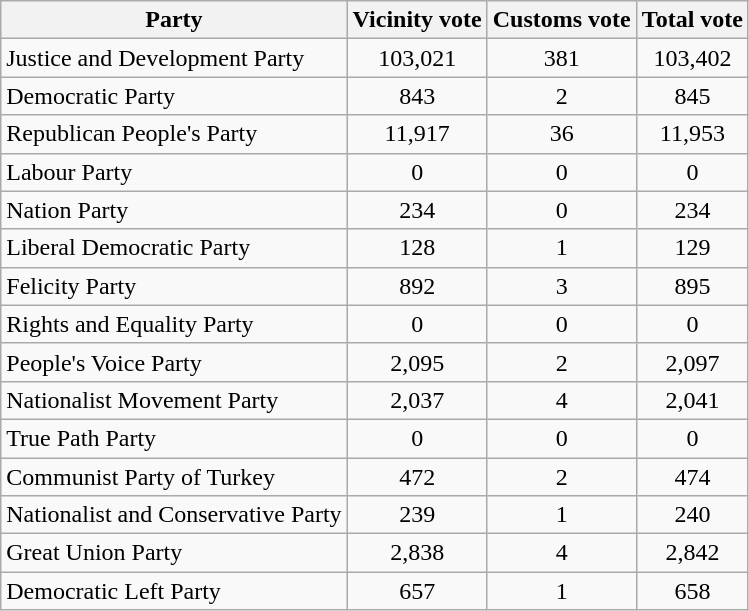<table class="wikitable sortable">
<tr>
<th style="text-align:center;">Party</th>
<th style="text-align:center;">Vicinity vote</th>
<th style="text-align:center;">Customs vote</th>
<th style="text-align:center;">Total vote</th>
</tr>
<tr>
<td>Justice and Development Party</td>
<td style="text-align:center;">103,021</td>
<td style="text-align:center;">381</td>
<td style="text-align:center;">103,402</td>
</tr>
<tr>
<td>Democratic Party</td>
<td style="text-align:center;">843</td>
<td style="text-align:center;">2</td>
<td style="text-align:center;">845</td>
</tr>
<tr>
<td>Republican People's Party</td>
<td style="text-align:center;">11,917</td>
<td style="text-align:center;">36</td>
<td style="text-align:center;">11,953</td>
</tr>
<tr>
<td>Labour Party</td>
<td style="text-align:center;">0</td>
<td style="text-align:center;">0</td>
<td style="text-align:center;">0</td>
</tr>
<tr>
<td>Nation Party</td>
<td style="text-align:center;">234</td>
<td style="text-align:center;">0</td>
<td style="text-align:center;">234</td>
</tr>
<tr>
<td>Liberal Democratic Party</td>
<td style="text-align:center;">128</td>
<td style="text-align:center;">1</td>
<td style="text-align:center;">129</td>
</tr>
<tr>
<td>Felicity Party</td>
<td style="text-align:center;">892</td>
<td style="text-align:center;">3</td>
<td style="text-align:center;">895</td>
</tr>
<tr>
<td>Rights and Equality Party</td>
<td style="text-align:center;">0</td>
<td style="text-align:center;">0</td>
<td style="text-align:center;">0</td>
</tr>
<tr>
<td>People's Voice Party</td>
<td style="text-align:center;">2,095</td>
<td style="text-align:center;">2</td>
<td style="text-align:center;">2,097</td>
</tr>
<tr>
<td>Nationalist Movement Party</td>
<td style="text-align:center;">2,037</td>
<td style="text-align:center;">4</td>
<td style="text-align:center;">2,041</td>
</tr>
<tr>
<td>True Path Party</td>
<td style="text-align:center;">0</td>
<td style="text-align:center;">0</td>
<td style="text-align:center;">0</td>
</tr>
<tr>
<td>Communist Party of Turkey</td>
<td style="text-align:center;">472</td>
<td style="text-align:center;">2</td>
<td style="text-align:center;">474</td>
</tr>
<tr>
<td>Nationalist and Conservative Party</td>
<td style="text-align:center;">239</td>
<td style="text-align:center;">1</td>
<td style="text-align:center;">240</td>
</tr>
<tr>
<td>Great Union Party</td>
<td style="text-align:center;">2,838</td>
<td style="text-align:center;">4</td>
<td style="text-align:center;">2,842</td>
</tr>
<tr>
<td>Democratic Left Party</td>
<td style="text-align:center;">657</td>
<td style="text-align:center;">1</td>
<td style="text-align:center;">658</td>
</tr>
</table>
